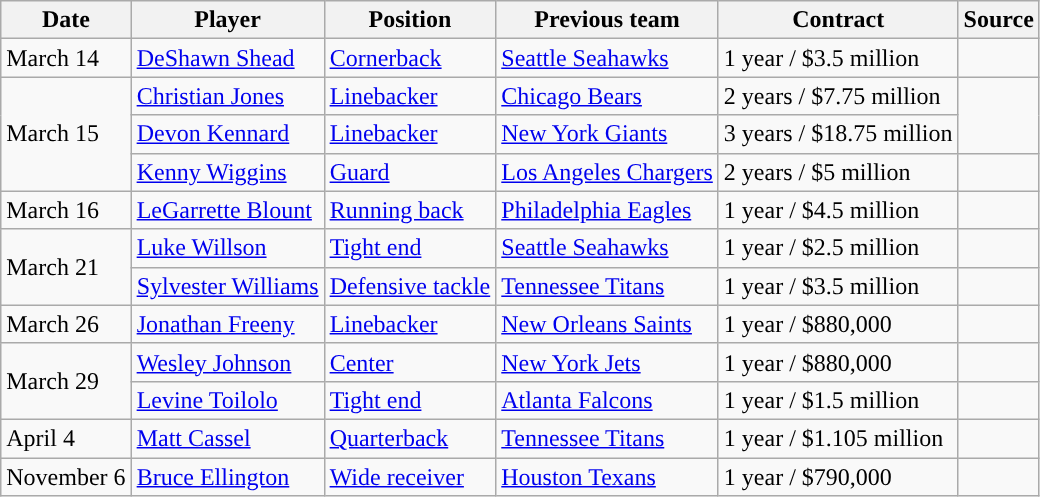<table class="wikitable">
<tr>
<th>Date</th>
<th>Player</th>
<th>Position</th>
<th>Previous team</th>
<th>Contract</th>
<th>Source</th>
</tr>
<tr>
<td>March 14</td>
<td><a href='#'>DeShawn Shead</a></td>
<td><a href='#'>Cornerback</a></td>
<td><a href='#'>Seattle Seahawks</a></td>
<td>1 year / $3.5 million</td>
<td></td>
</tr>
<tr>
<td rowspan="3">March 15</td>
<td><a href='#'>Christian Jones</a></td>
<td><a href='#'>Linebacker</a></td>
<td><a href='#'>Chicago Bears</a></td>
<td>2 years / $7.75 million</td>
<td rowspan="2"></td>
</tr>
<tr>
<td><a href='#'>Devon Kennard</a></td>
<td><a href='#'>Linebacker</a></td>
<td><a href='#'>New York Giants</a></td>
<td>3 years / $18.75 million</td>
</tr>
<tr>
<td><a href='#'>Kenny Wiggins</a></td>
<td><a href='#'>Guard</a></td>
<td><a href='#'>Los Angeles Chargers</a></td>
<td>2 years / $5 million</td>
<td></td>
</tr>
<tr>
<td>March 16</td>
<td><a href='#'>LeGarrette Blount</a></td>
<td><a href='#'>Running back</a></td>
<td><a href='#'>Philadelphia Eagles</a></td>
<td>1 year / $4.5 million</td>
<td></td>
</tr>
<tr>
<td rowspan="2">March 21</td>
<td><a href='#'>Luke Willson</a></td>
<td><a href='#'>Tight end</a></td>
<td><a href='#'>Seattle Seahawks</a></td>
<td>1 year / $2.5 million</td>
<td></td>
</tr>
<tr>
<td><a href='#'>Sylvester Williams</a></td>
<td><a href='#'>Defensive tackle</a></td>
<td><a href='#'>Tennessee Titans</a></td>
<td>1 year / $3.5 million</td>
<td></td>
</tr>
<tr>
<td>March 26</td>
<td><a href='#'>Jonathan Freeny</a></td>
<td><a href='#'>Linebacker</a></td>
<td><a href='#'>New Orleans Saints</a></td>
<td>1 year / $880,000</td>
<td></td>
</tr>
<tr>
<td rowspan="2">March 29</td>
<td><a href='#'>Wesley Johnson</a></td>
<td><a href='#'>Center</a></td>
<td><a href='#'>New York Jets</a></td>
<td>1 year / $880,000</td>
<td></td>
</tr>
<tr>
<td><a href='#'>Levine Toilolo</a></td>
<td><a href='#'>Tight end</a></td>
<td><a href='#'>Atlanta Falcons</a></td>
<td>1 year / $1.5 million</td>
<td></td>
</tr>
<tr>
<td>April 4</td>
<td><a href='#'>Matt Cassel</a></td>
<td><a href='#'>Quarterback</a></td>
<td><a href='#'>Tennessee Titans</a></td>
<td>1 year / $1.105 million</td>
<td></td>
</tr>
<tr>
<td>November 6</td>
<td><a href='#'>Bruce Ellington</a></td>
<td><a href='#'>Wide receiver</a></td>
<td><a href='#'>Houston Texans</a></td>
<td>1 year / $790,000</td>
<td></td>
</tr>
</table>
